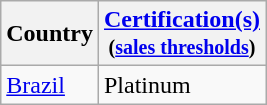<table class="wikitable" border="1">
<tr>
<th>Country</th>
<th><a href='#'>Certification(s)</a><br><small>(<a href='#'>sales thresholds</a>)</small></th>
</tr>
<tr>
<td> <a href='#'>Brazil</a></td>
<td>Platinum</td>
</tr>
</table>
